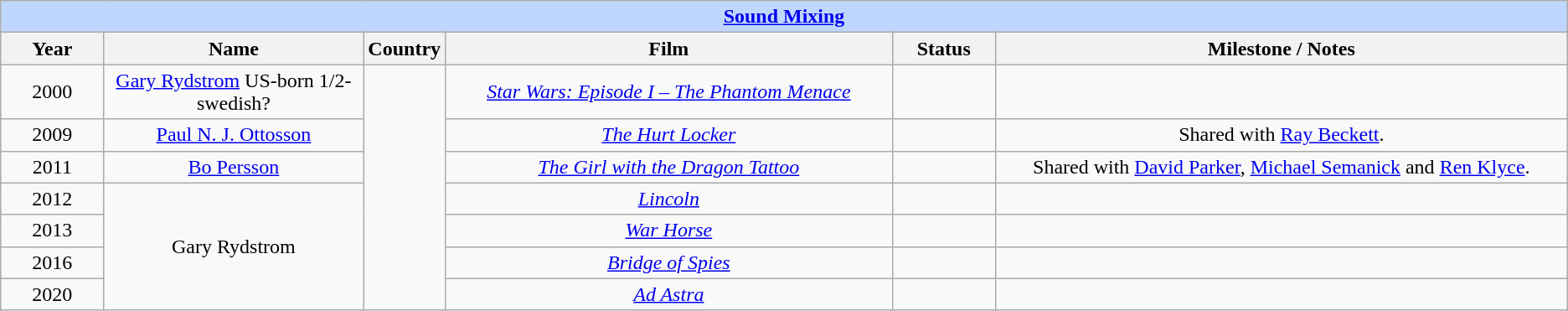<table class="wikitable" style="text-align: center">
<tr ---- bgcolor="#bfd7ff">
<td colspan=6 align=center><strong><a href='#'>Sound Mixing</a></strong></td>
</tr>
<tr ---- bgcolor="#ebf5ff">
<th width="75">Year</th>
<th width="200">Name</th>
<th width="50">Country</th>
<th width="350">Film</th>
<th width="75">Status</th>
<th width="450">Milestone / Notes</th>
</tr>
<tr>
<td>2000</td>
<td><a href='#'>Gary Rydstrom</a> US-born 1/2-swedish?</td>
<td rowspan="7" style="text-align: center"></td>
<td><em><a href='#'>Star Wars: Episode I – The Phantom Menace</a></em></td>
<td></td>
<td></td>
</tr>
<tr>
<td style="text-align: center">2009</td>
<td><a href='#'>Paul N. J. Ottosson</a></td>
<td><em><a href='#'>The Hurt Locker</a></em></td>
<td></td>
<td>Shared with <a href='#'>Ray Beckett</a>.</td>
</tr>
<tr>
<td style="text-align: center">2011</td>
<td><a href='#'>Bo Persson</a></td>
<td><em><a href='#'>The Girl with the Dragon Tattoo</a></em></td>
<td></td>
<td>Shared with <a href='#'>David Parker</a>, <a href='#'>Michael Semanick</a> and <a href='#'>Ren Klyce</a>.</td>
</tr>
<tr>
<td>2012</td>
<td rowspan=4>Gary Rydstrom</td>
<td><em><a href='#'>Lincoln</a></em></td>
<td></td>
<td></td>
</tr>
<tr>
<td>2013</td>
<td><em><a href='#'>War Horse</a></em></td>
<td></td>
<td></td>
</tr>
<tr>
<td>2016</td>
<td><em><a href='#'>Bridge of Spies</a></em></td>
<td></td>
<td></td>
</tr>
<tr>
<td>2020</td>
<td><em><a href='#'>Ad Astra</a></em></td>
<td></td>
<td></td>
</tr>
</table>
